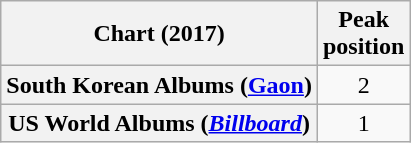<table class="wikitable sortable plainrowheaders" style="text-align:center">
<tr>
<th scope="col">Chart (2017)</th>
<th scope="col">Peak<br> position</th>
</tr>
<tr>
<th scope="row">South Korean Albums (<a href='#'>Gaon</a>)</th>
<td>2</td>
</tr>
<tr>
<th scope="row">US World Albums (<em><a href='#'>Billboard</a></em>)</th>
<td>1</td>
</tr>
</table>
